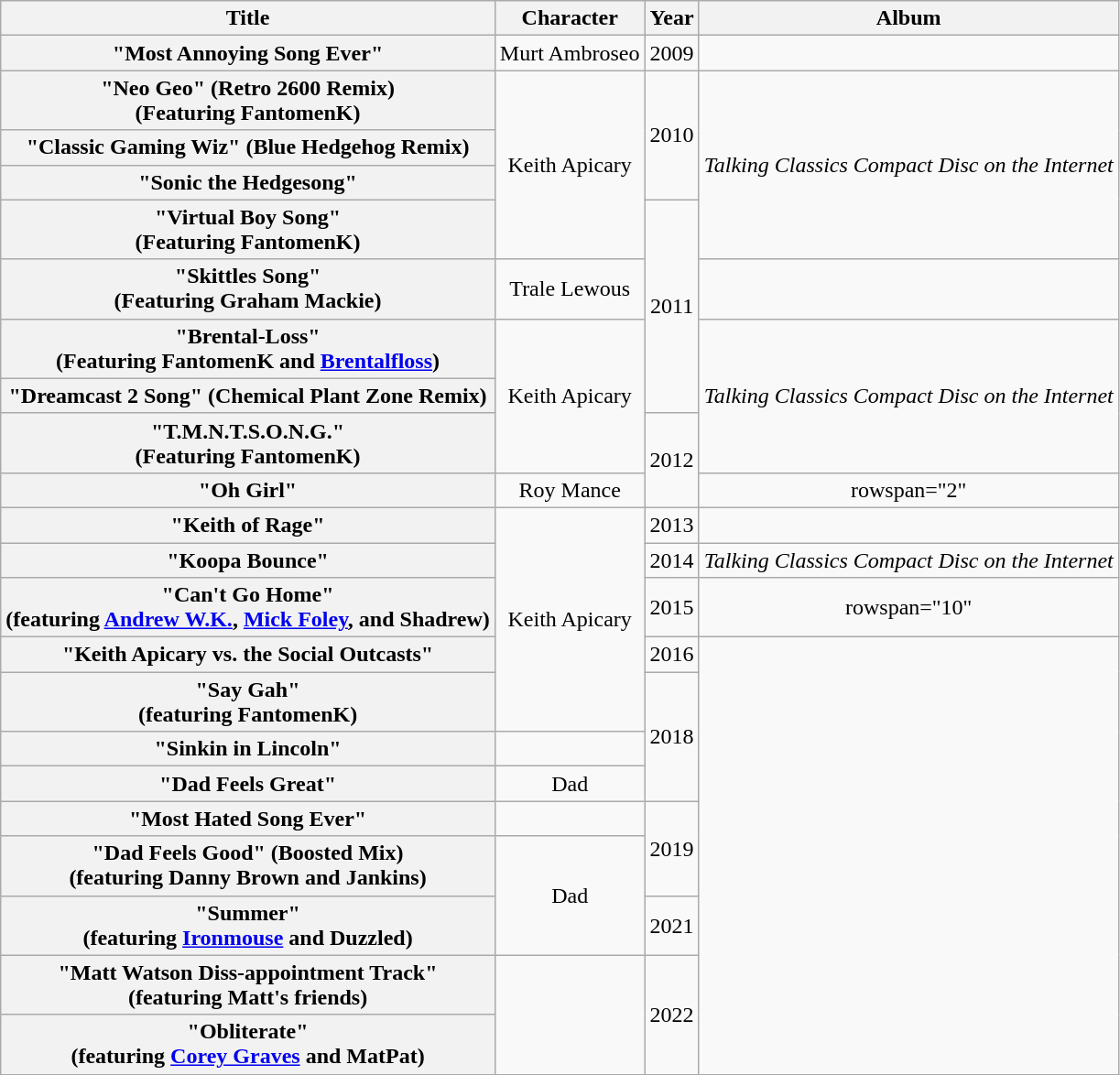<table class="wikitable plainrowheaders" style="text-align:center;">
<tr>
<th scope="col">Title</th>
<th scope="col">Character</th>
<th scope="col">Year</th>
<th scope="col">Album</th>
</tr>
<tr>
<th scope="row">"Most Annoying Song Ever"</th>
<td>Murt Ambroseo</td>
<td>2009</td>
<td></td>
</tr>
<tr>
<th scope="row">"Neo Geo" (Retro 2600 Remix)<br><span>(Featuring FantomenK)</span></th>
<td rowspan="4">Keith Apicary</td>
<td rowspan="3">2010</td>
<td rowspan="4"><em>Talking Classics Compact Disc on the Internet</em></td>
</tr>
<tr>
<th scope="row">"Classic Gaming Wiz" (Blue Hedgehog Remix)</th>
</tr>
<tr>
<th scope="row">"Sonic the Hedgesong"</th>
</tr>
<tr>
<th scope="row">"Virtual Boy Song"<br><span>(Featuring FantomenK)</span></th>
<td rowspan="4">2011</td>
</tr>
<tr>
<th scope="row">"Skittles Song"<br><span>(Featuring Graham Mackie)</span></th>
<td>Trale Lewous</td>
<td></td>
</tr>
<tr>
<th scope="row">"Brental-Loss"<br><span>(Featuring FantomenK and <a href='#'>Brentalfloss</a>)</span></th>
<td rowspan="3">Keith Apicary</td>
<td rowspan="3"><em>Talking Classics Compact Disc on the Internet</em></td>
</tr>
<tr>
<th scope="row">"Dreamcast 2 Song" (Chemical Plant Zone Remix)</th>
</tr>
<tr>
<th scope="row">"T.M.N.T.S.O.N.G."<br><span>(Featuring FantomenK)</span></th>
<td rowspan="2">2012</td>
</tr>
<tr>
<th scope="row">"Oh Girl"</th>
<td>Roy Mance</td>
<td>rowspan="2" </td>
</tr>
<tr>
<th scope="row">"Keith of Rage"</th>
<td rowspan="5">Keith Apicary</td>
<td>2013</td>
</tr>
<tr>
<th scope="row">"Koopa Bounce"</th>
<td>2014</td>
<td><em>Talking Classics Compact Disc on the Internet</em></td>
</tr>
<tr>
<th scope="row">"Can't Go Home"<br><span>(featuring <a href='#'>Andrew W.K.</a>, <a href='#'>Mick Foley</a>, and Shadrew)</span></th>
<td>2015</td>
<td>rowspan="10" </td>
</tr>
<tr>
<th scope="row">"Keith Apicary vs. the Social Outcasts"</th>
<td>2016</td>
</tr>
<tr>
<th scope="row">"Say Gah"<br><span>(featuring FantomenK)</span></th>
<td rowspan="3">2018</td>
</tr>
<tr>
<th scope="row">"Sinkin in Lincoln"</th>
<td></td>
</tr>
<tr>
<th scope="row">"Dad Feels Great"</th>
<td>Dad</td>
</tr>
<tr>
<th scope="row">"Most Hated Song Ever"</th>
<td></td>
<td rowspan="2">2019</td>
</tr>
<tr>
<th scope="row">"Dad Feels Good" (Boosted Mix)<br><span>(featuring Danny Brown and Jankins)</span></th>
<td rowspan="2">Dad</td>
</tr>
<tr>
<th scope="row">"Summer"<br><span>(featuring <a href='#'>Ironmouse</a> and Duzzled)</span></th>
<td>2021</td>
</tr>
<tr>
<th scope="row">"Matt Watson Diss-appointment Track"<br><span>(featuring Matt's friends)</span></th>
<td rowspan="2"></td>
<td rowspan="2">2022</td>
</tr>
<tr>
<th scope="row">"Obliterate"<br><span>(featuring <a href='#'>Corey Graves</a> and MatPat)</span></th>
</tr>
</table>
